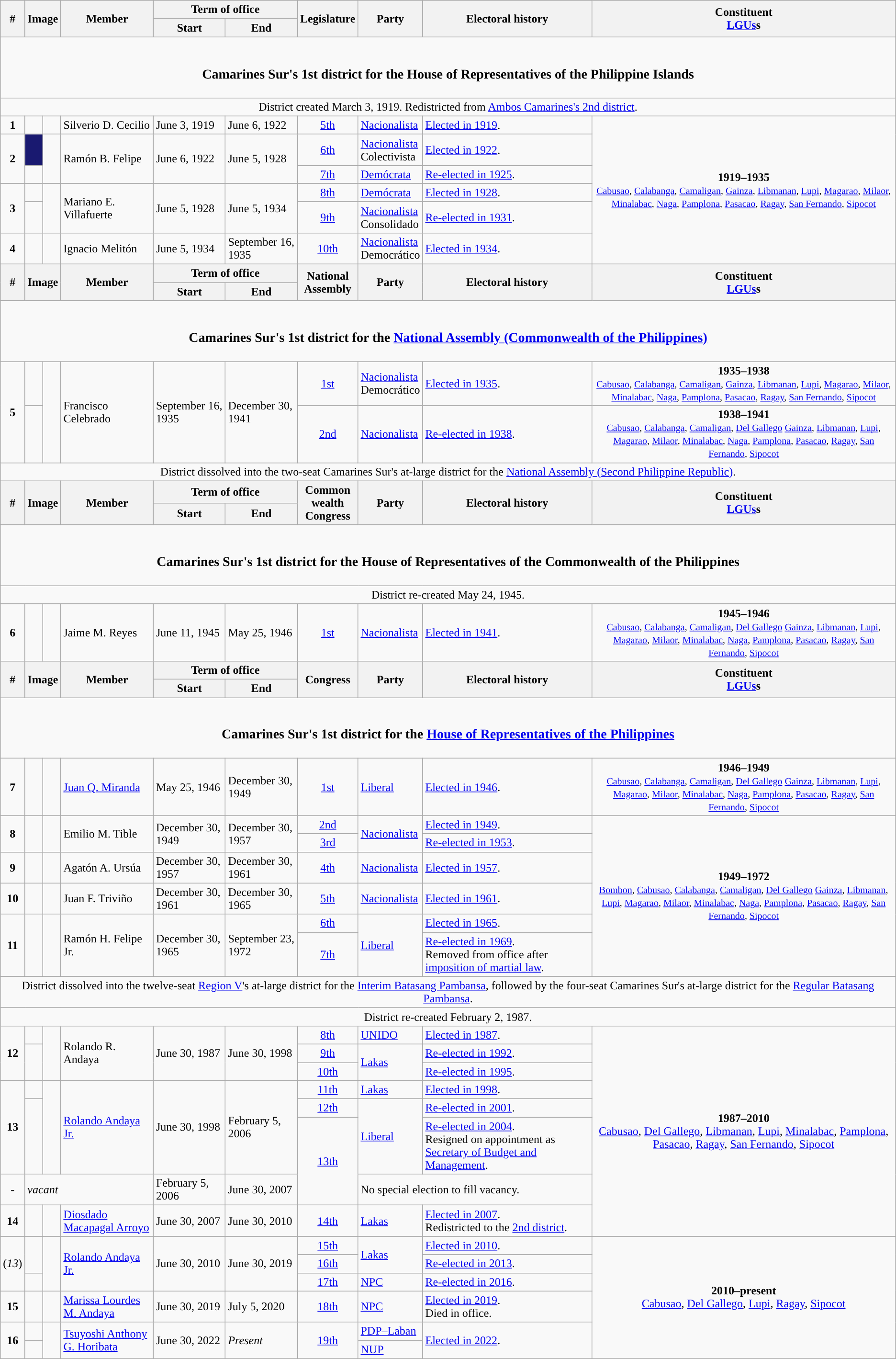<table class=wikitable>
<tr>
<th rowspan="2">#</th>
<th rowspan="2" colspan=2>Image</th>
<th rowspan="2">Member</th>
<th colspan=2>Term of office</th>
<th rowspan="2">Legislature</th>
<th rowspan="2">Party</th>
<th rowspan="2">Electoral history</th>
<th rowspan="2">Constituent<br><a href='#'>LGUs</a>s</th>
</tr>
<tr>
<th>Start</th>
<th>End</th>
</tr>
<tr>
<td colspan="10" style="text-align:center;"><br><h3>Camarines Sur's 1st district for the House of Representatives of the Philippine Islands</h3></td>
</tr>
<tr>
<td colspan="10" style="text-align:center;">District created March 3, 1919. Redistricted from <a href='#'>Ambos Camarines's 2nd district</a>.</td>
</tr>
<tr>
<td style="text-align:center;"><strong>1</strong></td>
<td style="color:inherit;background:"></td>
<td></td>
<td>Silverio D. Cecilio</td>
<td>June 3, 1919</td>
<td>June 6, 1922</td>
<td style="text-align:center;"><a href='#'>5th</a></td>
<td><a href='#'>Nacionalista</a></td>
<td><a href='#'>Elected in 1919</a>.</td>
<td rowspan="6" style="text-align:center;"><strong>1919–1935</strong><br><small><a href='#'>Cabusao</a>, <a href='#'>Calabanga</a>, <a href='#'>Camaligan</a>, <a href='#'>Gainza</a>, <a href='#'>Libmanan</a>, <a href='#'>Lupi</a>, <a href='#'>Magarao</a>, <a href='#'>Milaor</a>, <a href='#'>Minalabac</a>, <a href='#'>Naga</a>, <a href='#'>Pamplona</a>, <a href='#'>Pasacao</a>, <a href='#'>Ragay</a>, <a href='#'>San Fernando</a>, <a href='#'>Sipocot</a></small></td>
</tr>
<tr>
<td rowspan="2" style="text-align:center;"><strong>2</strong></td>
<td style="background-color:#191970"></td>
<td rowspan="2"></td>
<td rowspan="2">Ramón B. Felipe</td>
<td rowspan="2">June 6, 1922</td>
<td rowspan="2">June 5, 1928</td>
<td style="text-align:center;"><a href='#'>6th</a></td>
<td><a href='#'>Nacionalista</a><br>Colectivista</td>
<td><a href='#'>Elected in 1922</a>.</td>
</tr>
<tr>
<td style="color:inherit;background:"></td>
<td style="text-align:center;"><a href='#'>7th</a></td>
<td><a href='#'>Demócrata</a></td>
<td><a href='#'>Re-elected in 1925</a>.</td>
</tr>
<tr>
<td rowspan="2" style="text-align:center;"><strong>3</strong></td>
<td style="color:inherit;background:"></td>
<td rowspan="2"></td>
<td rowspan="2">Mariano E. Villafuerte</td>
<td rowspan="2">June 5, 1928</td>
<td rowspan="2">June 5, 1934</td>
<td style="text-align:center;"><a href='#'>8th</a></td>
<td><a href='#'>Demócrata</a></td>
<td><a href='#'>Elected in 1928</a>.</td>
</tr>
<tr>
<td style="color:inherit;background:"></td>
<td style="text-align:center;"><a href='#'>9th</a></td>
<td><a href='#'>Nacionalista</a><br>Consolidado</td>
<td><a href='#'>Re-elected in 1931</a>.</td>
</tr>
<tr>
<td style="text-align:center;"><strong>4</strong></td>
<td style="color:inherit;background:"></td>
<td></td>
<td>Ignacio Melitón</td>
<td>June 5, 1934</td>
<td>September 16, 1935</td>
<td style="text-align:center;"><a href='#'>10th</a></td>
<td><a href='#'>Nacionalista</a><br>Democrático</td>
<td><a href='#'>Elected in 1934</a>.</td>
</tr>
<tr>
<th rowspan="2">#</th>
<th rowspan="2" colspan=2>Image</th>
<th rowspan="2">Member</th>
<th colspan=2>Term of office</th>
<th rowspan="2">National<br>Assembly</th>
<th rowspan="2">Party</th>
<th rowspan="2">Electoral history</th>
<th rowspan="2">Constituent<br><a href='#'>LGUs</a>s</th>
</tr>
<tr>
<th>Start</th>
<th>End</th>
</tr>
<tr>
<td colspan="10" style="text-align:center;"><br><h3>Camarines Sur's 1st district for the <a href='#'>National Assembly (Commonwealth of the Philippines)</a></h3></td>
</tr>
<tr>
<td rowspan="2" style="text-align:center;"><strong>5</strong></td>
<td style="color:inherit;background:"></td>
<td rowspan="2"></td>
<td rowspan="2">Francisco Celebrado</td>
<td rowspan="2">September 16, 1935</td>
<td rowspan="2">December 30, 1941</td>
<td style="text-align:center;"><a href='#'>1st</a></td>
<td><a href='#'>Nacionalista</a><br>Democrático</td>
<td><a href='#'>Elected in 1935</a>.</td>
<td style="text-align:center;"><strong>1935–1938</strong><br><small><a href='#'>Cabusao</a>, <a href='#'>Calabanga</a>, <a href='#'>Camaligan</a>, <a href='#'>Gainza</a>, <a href='#'>Libmanan</a>, <a href='#'>Lupi</a>, <a href='#'>Magarao</a>, <a href='#'>Milaor</a>, <a href='#'>Minalabac</a>, <a href='#'>Naga</a>, <a href='#'>Pamplona</a>, <a href='#'>Pasacao</a>, <a href='#'>Ragay</a>, <a href='#'>San Fernando</a>, <a href='#'>Sipocot</a></small></td>
</tr>
<tr>
<td style="color:inherit;background:"></td>
<td style="text-align:center;"><a href='#'>2nd</a></td>
<td><a href='#'>Nacionalista</a></td>
<td><a href='#'>Re-elected in 1938</a>.</td>
<td style="text-align:center;"><strong>1938–1941</strong><br><small><a href='#'>Cabusao</a>, <a href='#'>Calabanga</a>, <a href='#'>Camaligan</a>, <a href='#'>Del Gallego</a> <a href='#'>Gainza</a>, <a href='#'>Libmanan</a>, <a href='#'>Lupi</a>, <a href='#'>Magarao</a>, <a href='#'>Milaor</a>, <a href='#'>Minalabac</a>, <a href='#'>Naga</a>, <a href='#'>Pamplona</a>, <a href='#'>Pasacao</a>, <a href='#'>Ragay</a>, <a href='#'>San Fernando</a>, <a href='#'>Sipocot</a></small></td>
</tr>
<tr>
<td colspan="10" style="text-align:center;">District dissolved into the two-seat Camarines Sur's at-large district for the <a href='#'>National Assembly (Second Philippine Republic)</a>.</td>
</tr>
<tr>
<th rowspan="2">#</th>
<th rowspan="2" colspan=2>Image</th>
<th rowspan="2">Member</th>
<th colspan=2>Term of office</th>
<th rowspan="2">Common<br>wealth<br>Congress</th>
<th rowspan="2">Party</th>
<th rowspan="2">Electoral history</th>
<th rowspan="2">Constituent<br><a href='#'>LGUs</a>s</th>
</tr>
<tr>
<th>Start</th>
<th>End</th>
</tr>
<tr>
<td colspan="10" style="text-align:center;"><br><h3>Camarines Sur's 1st district for the House of Representatives of the Commonwealth of the Philippines</h3></td>
</tr>
<tr>
<td colspan="10" style="text-align:center;">District re-created May 24, 1945.</td>
</tr>
<tr>
<td style="text-align:center;"><strong>6</strong></td>
<td style="color:inherit;background:"></td>
<td></td>
<td>Jaime M. Reyes</td>
<td>June 11, 1945</td>
<td>May 25, 1946</td>
<td style="text-align:center;"><a href='#'>1st</a></td>
<td><a href='#'>Nacionalista</a></td>
<td><a href='#'>Elected in 1941</a>.</td>
<td style="text-align:center;"><strong>1945–1946</strong><br><small><a href='#'>Cabusao</a>, <a href='#'>Calabanga</a>, <a href='#'>Camaligan</a>, <a href='#'>Del Gallego</a> <a href='#'>Gainza</a>, <a href='#'>Libmanan</a>, <a href='#'>Lupi</a>, <a href='#'>Magarao</a>, <a href='#'>Milaor</a>, <a href='#'>Minalabac</a>, <a href='#'>Naga</a>, <a href='#'>Pamplona</a>, <a href='#'>Pasacao</a>, <a href='#'>Ragay</a>, <a href='#'>San Fernando</a>, <a href='#'>Sipocot</a></small></td>
</tr>
<tr>
<th rowspan="2">#</th>
<th rowspan="2" colspan=2>Image</th>
<th rowspan="2">Member</th>
<th colspan=2>Term of office</th>
<th rowspan="2">Congress</th>
<th rowspan="2">Party</th>
<th rowspan="2">Electoral history</th>
<th rowspan="2">Constituent<br><a href='#'>LGUs</a>s</th>
</tr>
<tr>
<th>Start</th>
<th>End</th>
</tr>
<tr>
<td colspan="10" style="text-align:center;"><br><h3>Camarines Sur's 1st district for the <a href='#'>House of Representatives of the Philippines</a></h3></td>
</tr>
<tr>
<td style="text-align:center;"><strong>7</strong></td>
<td style="color:inherit;background:"></td>
<td></td>
<td><a href='#'>Juan Q. Miranda</a></td>
<td>May 25, 1946</td>
<td>December 30, 1949</td>
<td style="text-align:center;"><a href='#'>1st</a></td>
<td><a href='#'>Liberal</a></td>
<td><a href='#'>Elected in 1946</a>.</td>
<td style="text-align:center;"><strong>1946–1949</strong><br><small><a href='#'>Cabusao</a>, <a href='#'>Calabanga</a>, <a href='#'>Camaligan</a>, <a href='#'>Del Gallego</a> <a href='#'>Gainza</a>, <a href='#'>Libmanan</a>, <a href='#'>Lupi</a>, <a href='#'>Magarao</a>, <a href='#'>Milaor</a>, <a href='#'>Minalabac</a>, <a href='#'>Naga</a>, <a href='#'>Pamplona</a>, <a href='#'>Pasacao</a>, <a href='#'>Ragay</a>, <a href='#'>San Fernando</a>, <a href='#'>Sipocot</a></small></td>
</tr>
<tr>
<td rowspan="2" style="text-align:center;"><strong>8</strong></td>
<td rowspan="2" style="color:inherit;background:"></td>
<td rowspan="2"></td>
<td rowspan="2">Emilio M. Tible</td>
<td rowspan="2">December 30, 1949</td>
<td rowspan="2">December 30, 1957</td>
<td style="text-align:center;"><a href='#'>2nd</a></td>
<td rowspan="2"><a href='#'>Nacionalista</a></td>
<td><a href='#'>Elected in 1949</a>.</td>
<td rowspan="6" style="text-align:center;"><strong>1949–1972</strong><br><small><a href='#'>Bombon</a>, <a href='#'>Cabusao</a>, <a href='#'>Calabanga</a>, <a href='#'>Camaligan</a>, <a href='#'>Del Gallego</a> <a href='#'>Gainza</a>, <a href='#'>Libmanan</a>, <a href='#'>Lupi</a>, <a href='#'>Magarao</a>, <a href='#'>Milaor</a>, <a href='#'>Minalabac</a>, <a href='#'>Naga</a>, <a href='#'>Pamplona</a>, <a href='#'>Pasacao</a>, <a href='#'>Ragay</a>, <a href='#'>San Fernando</a>, <a href='#'>Sipocot</a></small></td>
</tr>
<tr>
<td style="text-align:center;"><a href='#'>3rd</a></td>
<td><a href='#'>Re-elected in 1953</a>.</td>
</tr>
<tr>
<td style="text-align:center;"><strong>9</strong></td>
<td style="color:inherit;background:"></td>
<td></td>
<td>Agatón A. Ursúa</td>
<td>December 30, 1957</td>
<td>December 30, 1961</td>
<td style="text-align:center;"><a href='#'>4th</a></td>
<td><a href='#'>Nacionalista</a></td>
<td><a href='#'>Elected in 1957</a>.</td>
</tr>
<tr>
<td style="text-align:center;"><strong>10</strong></td>
<td style="color:inherit;background:"></td>
<td></td>
<td>Juan F. Triviño</td>
<td>December 30, 1961</td>
<td>December 30, 1965</td>
<td style="text-align:center;"><a href='#'>5th</a></td>
<td><a href='#'>Nacionalista</a></td>
<td><a href='#'>Elected in 1961</a>.</td>
</tr>
<tr>
<td rowspan="2" style="text-align:center;"><strong>11</strong></td>
<td rowspan="2" style="color:inherit;background:"></td>
<td rowspan="2"></td>
<td rowspan="2">Ramón H. Felipe Jr.</td>
<td rowspan="2">December 30, 1965</td>
<td rowspan="2">September 23, 1972</td>
<td style="text-align:center;"><a href='#'>6th</a></td>
<td rowspan="2"><a href='#'>Liberal</a></td>
<td><a href='#'>Elected in 1965</a>.</td>
</tr>
<tr>
<td style="text-align:center;"><a href='#'>7th</a></td>
<td><a href='#'>Re-elected in 1969</a>.<br>Removed from office after <a href='#'>imposition of martial law</a>.</td>
</tr>
<tr>
<td colspan="10" style="text-align:center;">District dissolved into the twelve-seat <a href='#'>Region V</a>'s at-large district for the <a href='#'>Interim Batasang Pambansa</a>, followed by the four-seat Camarines Sur's at-large district for the <a href='#'>Regular Batasang Pambansa</a>.</td>
</tr>
<tr>
<td colspan="10" style="text-align:center;">District re-created February 2, 1987.</td>
</tr>
<tr>
<td rowspan="3" style="text-align:center;"><strong>12</strong></td>
<td style="color:inherit;background:"></td>
<td rowspan="3"></td>
<td rowspan="3">Rolando R. Andaya</td>
<td rowspan="3">June 30, 1987</td>
<td rowspan="3">June 30, 1998</td>
<td style="text-align:center;"><a href='#'>8th</a></td>
<td><a href='#'>UNIDO</a></td>
<td><a href='#'>Elected in 1987</a>.</td>
<td rowspan="8" style="text-align:center;"><strong>1987–2010</strong><br><a href='#'>Cabusao</a>, <a href='#'>Del Gallego</a>, <a href='#'>Libmanan</a>, <a href='#'>Lupi</a>, <a href='#'>Minalabac</a>, <a href='#'>Pamplona</a>, <a href='#'>Pasacao</a>, <a href='#'>Ragay</a>, <a href='#'>San Fernando</a>, <a href='#'>Sipocot</a></td>
</tr>
<tr>
<td rowspan="2" style="color:inherit;background:"></td>
<td style="text-align:center;"><a href='#'>9th</a></td>
<td rowspan="2"><a href='#'>Lakas</a></td>
<td><a href='#'>Re-elected in 1992</a>.</td>
</tr>
<tr>
<td style="text-align:center;"><a href='#'>10th</a></td>
<td><a href='#'>Re-elected in 1995</a>.</td>
</tr>
<tr>
<td rowspan="3" style="text-align:center;"><strong>13</strong></td>
<td style="color:inherit;background:"></td>
<td rowspan="3"></td>
<td rowspan="3"><a href='#'>Rolando Andaya Jr.</a></td>
<td rowspan="3">June 30, 1998</td>
<td rowspan="3">February 5, 2006</td>
<td style="text-align:center;"><a href='#'>11th</a></td>
<td><a href='#'>Lakas</a></td>
<td><a href='#'>Elected in 1998</a>.</td>
</tr>
<tr>
<td rowspan="2" style="color:inherit;background:"></td>
<td style="text-align:center;"><a href='#'>12th</a></td>
<td rowspan="2"><a href='#'>Liberal</a></td>
<td><a href='#'>Re-elected in 2001</a>.</td>
</tr>
<tr>
<td style="text-align:center;" rowspan="2"><a href='#'>13th</a></td>
<td><a href='#'>Re-elected in 2004</a>.<br>Resigned on appointment as <a href='#'>Secretary of Budget and Management</a>.</td>
</tr>
<tr>
<td style="text-align:center;">-</td>
<td colspan=3><em>vacant</em></td>
<td>February 5, 2006</td>
<td>June 30, 2007</td>
<td colspan=2>No special election to fill vacancy.</td>
</tr>
<tr>
<td style="text-align:center;"><strong>14</strong></td>
<td style="color:inherit;background:"></td>
<td></td>
<td><a href='#'>Diosdado Macapagal Arroyo</a></td>
<td>June 30, 2007</td>
<td>June 30, 2010</td>
<td style="text-align:center;"><a href='#'>14th</a></td>
<td><a href='#'>Lakas</a></td>
<td><a href='#'>Elected in 2007</a>.<br>Redistricted to the <a href='#'>2nd district</a>.</td>
</tr>
<tr>
<td rowspan="3" style="text-align:center;">(<em>13</em>)</td>
<td rowspan="2" style="color:inherit;background:"></td>
<td rowspan="3"></td>
<td rowspan="3"><a href='#'>Rolando Andaya Jr.</a></td>
<td rowspan="3">June 30, 2010</td>
<td rowspan="3">June 30, 2019</td>
<td style="text-align:center;"><a href='#'>15th</a></td>
<td rowspan="2"><a href='#'>Lakas</a></td>
<td><a href='#'>Elected in 2010</a>.</td>
<td rowspan="98" style="text-align:center;"><strong>2010–present</strong><br><a href='#'>Cabusao</a>, <a href='#'>Del Gallego</a>, <a href='#'>Lupi</a>, <a href='#'>Ragay</a>, <a href='#'>Sipocot</a></td>
</tr>
<tr>
<td style="text-align:center;"><a href='#'>16th</a></td>
<td><a href='#'>Re-elected in 2013</a>.</td>
</tr>
<tr>
<td style="color:inherit;background:"></td>
<td style="text-align:center;"><a href='#'>17th</a></td>
<td><a href='#'>NPC</a></td>
<td><a href='#'>Re-elected in 2016</a>.</td>
</tr>
<tr>
<td style="text-align:center;"><strong>15</strong></td>
<td style="color:inherit;background:"></td>
<td></td>
<td><a href='#'>Marissa Lourdes M. Andaya</a></td>
<td>June 30, 2019</td>
<td>July 5, 2020</td>
<td style="text-align:center;"><a href='#'>18th</a></td>
<td><a href='#'>NPC</a></td>
<td><a href='#'>Elected in 2019</a>.<br>Died in office.</td>
</tr>
<tr>
<td style="text-align:center;" rowspan="2"><strong>16</strong></td>
<td style="color:inherit;background:"></td>
<td rowspan="2"></td>
<td rowspan="2"><a href='#'>Tsuyoshi Anthony G. Horibata</a></td>
<td rowspan="2">June 30, 2022</td>
<td rowspan="2"><em>Present</em></td>
<td style="text-align:center;" rowspan="2"><a href='#'>19th</a></td>
<td><a href='#'>PDP–Laban</a></td>
<td rowspan="2"><a href='#'>Elected in 2022</a>.</td>
</tr>
<tr>
<td style="color:inherit;background:"></td>
<td><a href='#'>NUP</a></td>
</tr>
</table>
